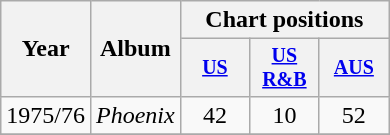<table class="wikitable" style="text-align:center;">
<tr>
<th rowspan="2">Year</th>
<th rowspan="2">Album</th>
<th colspan="3">Chart positions</th>
</tr>
<tr style="font-size:smaller;">
<th width="40"><a href='#'>US</a></th>
<th width="40"><a href='#'>US<br>R&B</a></th>
<th width="40"><a href='#'>AUS</a></th>
</tr>
<tr>
<td rowspan="1">1975/76</td>
<td align="left"><em>Phoenix</em></td>
<td>42</td>
<td>10</td>
<td>52</td>
</tr>
<tr>
</tr>
</table>
